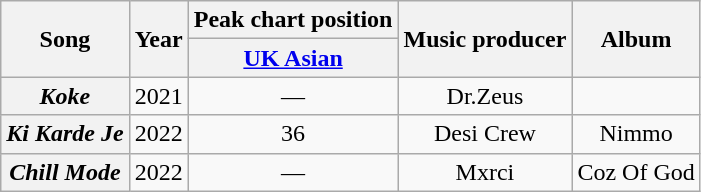<table class="wikitable plainrowheaders"style="text-align:center;">
<tr>
<th scope="col" rowspan="2">Song</th>
<th scope="col" rowspan="2">Year</th>
<th scope="col">Peak chart position</th>
<th scope="col" rowspan="2">Music producer</th>
<th scope="col" rowspan="2">Album</th>
</tr>
<tr>
<th scope="col"><a href='#'>UK Asian</a></th>
</tr>
<tr>
<th scope="row"><em>Koke</em><br></th>
<td>2021</td>
<td>—</td>
<td>Dr.Zeus</td>
<td></td>
</tr>
<tr>
<th scope="row"><em>Ki Karde Je</em><br></th>
<td>2022</td>
<td>36</td>
<td>Desi Crew</td>
<td>Nimmo</td>
</tr>
<tr>
<th scope="row"><em>Chill Mode</em><br></th>
<td>2022</td>
<td>—</td>
<td>Mxrci</td>
<td>Coz Of God</td>
</tr>
</table>
